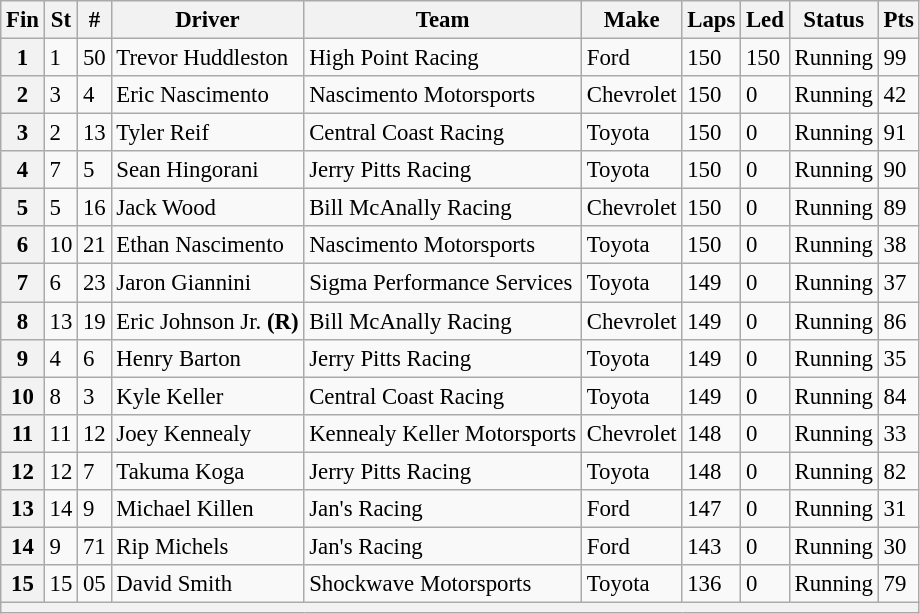<table class="wikitable" style="font-size: 95%;">
<tr>
<th>Fin</th>
<th>St</th>
<th>#</th>
<th>Driver</th>
<th>Team</th>
<th>Make</th>
<th>Laps</th>
<th>Led</th>
<th>Status</th>
<th>Pts</th>
</tr>
<tr>
<th>1</th>
<td>1</td>
<td>50</td>
<td>Trevor Huddleston</td>
<td>High Point Racing</td>
<td>Ford</td>
<td>150</td>
<td>150</td>
<td>Running</td>
<td>99</td>
</tr>
<tr>
<th>2</th>
<td>3</td>
<td>4</td>
<td>Eric Nascimento</td>
<td>Nascimento Motorsports</td>
<td>Chevrolet</td>
<td>150</td>
<td>0</td>
<td>Running</td>
<td>42</td>
</tr>
<tr>
<th>3</th>
<td>2</td>
<td>13</td>
<td>Tyler Reif</td>
<td>Central Coast Racing</td>
<td>Toyota</td>
<td>150</td>
<td>0</td>
<td>Running</td>
<td>91</td>
</tr>
<tr>
<th>4</th>
<td>7</td>
<td>5</td>
<td>Sean Hingorani</td>
<td>Jerry Pitts Racing</td>
<td>Toyota</td>
<td>150</td>
<td>0</td>
<td>Running</td>
<td>90</td>
</tr>
<tr>
<th>5</th>
<td>5</td>
<td>16</td>
<td>Jack Wood</td>
<td>Bill McAnally Racing</td>
<td>Chevrolet</td>
<td>150</td>
<td>0</td>
<td>Running</td>
<td>89</td>
</tr>
<tr>
<th>6</th>
<td>10</td>
<td>21</td>
<td>Ethan Nascimento</td>
<td>Nascimento Motorsports</td>
<td>Toyota</td>
<td>150</td>
<td>0</td>
<td>Running</td>
<td>38</td>
</tr>
<tr>
<th>7</th>
<td>6</td>
<td>23</td>
<td>Jaron Giannini</td>
<td>Sigma Performance Services</td>
<td>Toyota</td>
<td>149</td>
<td>0</td>
<td>Running</td>
<td>37</td>
</tr>
<tr>
<th>8</th>
<td>13</td>
<td>19</td>
<td>Eric Johnson Jr. <strong>(R)</strong></td>
<td>Bill McAnally Racing</td>
<td>Chevrolet</td>
<td>149</td>
<td>0</td>
<td>Running</td>
<td>86</td>
</tr>
<tr>
<th>9</th>
<td>4</td>
<td>6</td>
<td>Henry Barton</td>
<td>Jerry Pitts Racing</td>
<td>Toyota</td>
<td>149</td>
<td>0</td>
<td>Running</td>
<td>35</td>
</tr>
<tr>
<th>10</th>
<td>8</td>
<td>3</td>
<td>Kyle Keller</td>
<td>Central Coast Racing</td>
<td>Toyota</td>
<td>149</td>
<td>0</td>
<td>Running</td>
<td>84</td>
</tr>
<tr>
<th>11</th>
<td>11</td>
<td>12</td>
<td>Joey Kennealy</td>
<td>Kennealy Keller Motorsports</td>
<td>Chevrolet</td>
<td>148</td>
<td>0</td>
<td>Running</td>
<td>33</td>
</tr>
<tr>
<th>12</th>
<td>12</td>
<td>7</td>
<td>Takuma Koga</td>
<td>Jerry Pitts Racing</td>
<td>Toyota</td>
<td>148</td>
<td>0</td>
<td>Running</td>
<td>82</td>
</tr>
<tr>
<th>13</th>
<td>14</td>
<td>9</td>
<td>Michael Killen</td>
<td>Jan's Racing</td>
<td>Ford</td>
<td>147</td>
<td>0</td>
<td>Running</td>
<td>31</td>
</tr>
<tr>
<th>14</th>
<td>9</td>
<td>71</td>
<td>Rip Michels</td>
<td>Jan's Racing</td>
<td>Ford</td>
<td>143</td>
<td>0</td>
<td>Running</td>
<td>30</td>
</tr>
<tr>
<th>15</th>
<td>15</td>
<td>05</td>
<td>David Smith</td>
<td>Shockwave Motorsports</td>
<td>Toyota</td>
<td>136</td>
<td>0</td>
<td>Running</td>
<td>79</td>
</tr>
<tr>
<th colspan="10"></th>
</tr>
</table>
